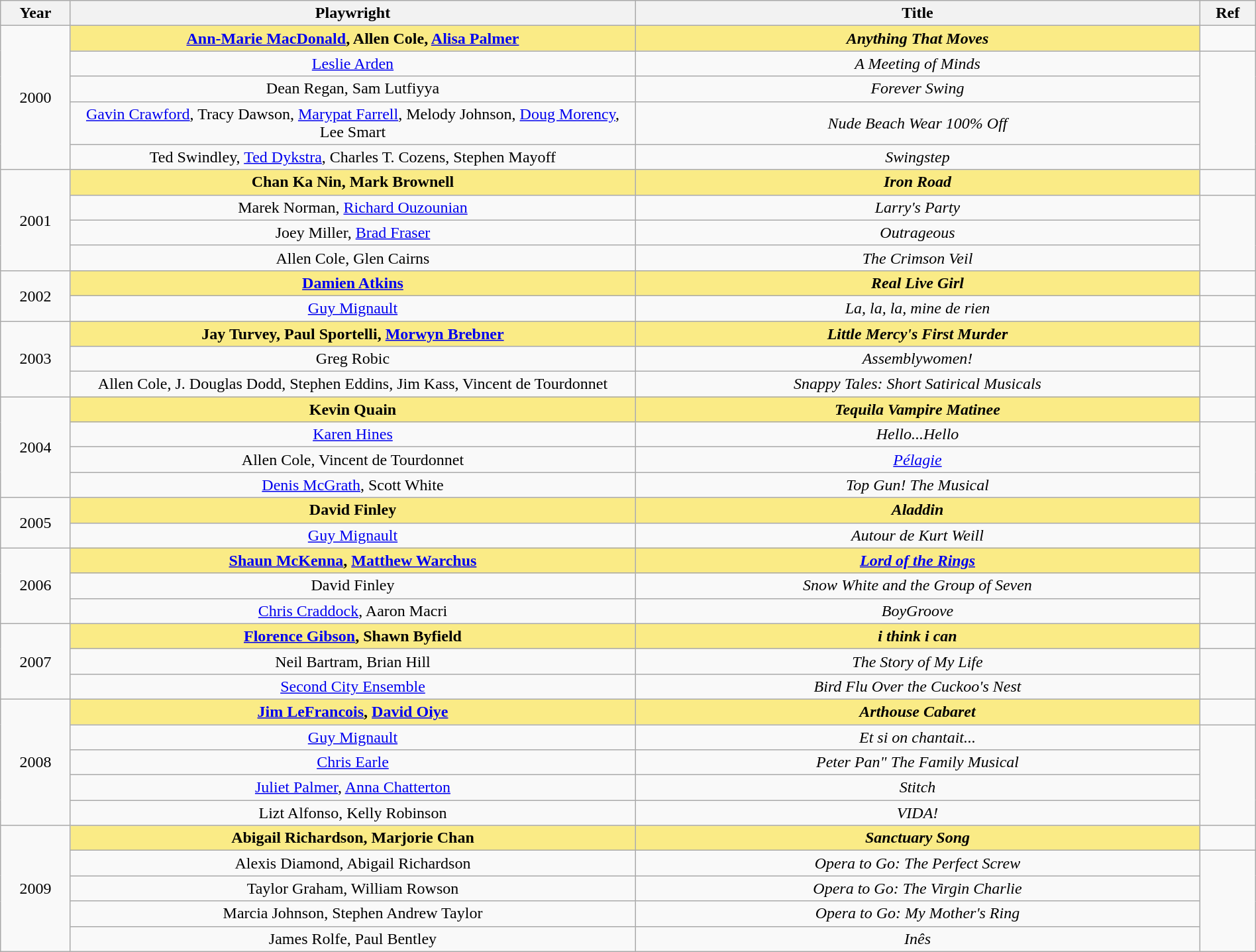<table class="wikitable" width="100%">
<tr>
<th>Year</th>
<th width="45%">Playwright</th>
<th width="45%">Title</th>
<th>Ref</th>
</tr>
<tr>
<td align="center" rowspan=5>2000</td>
<td align="center" style="background:#FAEB86"><strong><a href='#'>Ann-Marie MacDonald</a>, Allen Cole, <a href='#'>Alisa Palmer</a></strong></td>
<td align="center" style="background:#FAEB86"><strong><em>Anything That Moves</em></strong></td>
<td align="center"></td>
</tr>
<tr>
<td align="center"><a href='#'>Leslie Arden</a></td>
<td align="center"><em>A Meeting of Minds</em></td>
<td align="center" rowspan=4></td>
</tr>
<tr>
<td align="center">Dean Regan, Sam Lutfiyya</td>
<td align="center"><em>Forever Swing</em></td>
</tr>
<tr>
<td align="center"><a href='#'>Gavin Crawford</a>, Tracy Dawson, <a href='#'>Marypat Farrell</a>, Melody Johnson, <a href='#'>Doug Morency</a>, Lee Smart</td>
<td align="center"><em>Nude Beach Wear 100% Off</em></td>
</tr>
<tr>
<td align="center">Ted Swindley, <a href='#'>Ted Dykstra</a>, Charles T. Cozens, Stephen Mayoff</td>
<td align="center"><em>Swingstep</em></td>
</tr>
<tr>
<td align="center" rowspan=4>2001</td>
<td align="center" style="background:#FAEB86"><strong>Chan Ka Nin, Mark Brownell</strong></td>
<td align="center" style="background:#FAEB86"><strong><em>Iron Road</em></strong></td>
<td align="center"></td>
</tr>
<tr>
<td align="center">Marek Norman, <a href='#'>Richard Ouzounian</a></td>
<td align="center"><em>Larry's Party</em></td>
<td align="center" rowspan=3></td>
</tr>
<tr>
<td align="center">Joey Miller, <a href='#'>Brad Fraser</a></td>
<td align="center"><em>Outrageous</em></td>
</tr>
<tr>
<td align="center">Allen Cole, Glen Cairns</td>
<td align="center"><em>The Crimson Veil</em></td>
</tr>
<tr>
<td align="center" rowspan=2>2002</td>
<td align="center" style="background:#FAEB86"><strong><a href='#'>Damien Atkins</a></strong></td>
<td align="center" style="background:#FAEB86"><strong><em>Real Live Girl</em></strong></td>
<td align="center"></td>
</tr>
<tr>
<td align="center"><a href='#'>Guy Mignault</a></td>
<td align="center"><em>La, la, la, mine de rien</em></td>
<td align="center"></td>
</tr>
<tr>
<td align="center" rowspan=3>2003</td>
<td align="center" style="background:#FAEB86"><strong>Jay Turvey, Paul Sportelli, <a href='#'>Morwyn Brebner</a></strong></td>
<td align="center" style="background:#FAEB86"><strong><em>Little Mercy's First Murder</em></strong></td>
<td align="center"></td>
</tr>
<tr>
<td align="center">Greg Robic</td>
<td align="center"><em>Assemblywomen!</em></td>
<td align="center" rowspan=2></td>
</tr>
<tr>
<td align="center">Allen Cole, J. Douglas Dodd, Stephen Eddins, Jim Kass, Vincent de Tourdonnet</td>
<td align="center"><em>Snappy Tales: Short Satirical Musicals</em></td>
</tr>
<tr>
<td align="center" rowspan=4>2004</td>
<td align="center" style="background:#FAEB86"><strong>Kevin Quain</strong></td>
<td align="center" style="background:#FAEB86"><strong><em>Tequila Vampire Matinee</em></strong></td>
<td align="center"></td>
</tr>
<tr>
<td align="center"><a href='#'>Karen Hines</a></td>
<td align="center"><em>Hello...Hello</em></td>
<td align="center" rowspan=3></td>
</tr>
<tr>
<td align="center">Allen Cole, Vincent de Tourdonnet</td>
<td align="center"><em><a href='#'>Pélagie</a></em></td>
</tr>
<tr>
<td align="center"><a href='#'>Denis McGrath</a>, Scott White</td>
<td align="center"><em>Top Gun! The Musical</em></td>
</tr>
<tr>
<td align="center" rowspan=2>2005</td>
<td align="center" style="background:#FAEB86"><strong>David Finley</strong></td>
<td align="center" style="background:#FAEB86"><strong><em>Aladdin</em></strong></td>
<td align="center"></td>
</tr>
<tr>
<td align="center"><a href='#'>Guy Mignault</a></td>
<td align="center"><em>Autour de Kurt Weill</em></td>
<td align="center"></td>
</tr>
<tr>
<td align="center" rowspan=3>2006</td>
<td align="center" style="background:#FAEB86"><strong><a href='#'>Shaun McKenna</a>, <a href='#'>Matthew Warchus</a></strong></td>
<td align="center" style="background:#FAEB86"><strong><em><a href='#'>Lord of the Rings</a></em></strong></td>
<td align="center"></td>
</tr>
<tr>
<td align="center">David Finley</td>
<td align="center"><em>Snow White and the Group of Seven</em></td>
<td align="center" rowspan=2></td>
</tr>
<tr>
<td align="center"><a href='#'>Chris Craddock</a>, Aaron Macri</td>
<td align="center"><em>BoyGroove</em></td>
</tr>
<tr>
<td align="center" rowspan=3>2007</td>
<td align="center" style="background:#FAEB86"><strong><a href='#'>Florence Gibson</a>, Shawn Byfield</strong></td>
<td align="center" style="background:#FAEB86"><strong><em>i think i can</em></strong></td>
<td align="center"></td>
</tr>
<tr>
<td align="center">Neil Bartram, Brian Hill</td>
<td align="center"><em>The Story of My Life</em></td>
<td align="center" rowspan=2></td>
</tr>
<tr>
<td align="center"><a href='#'>Second City Ensemble</a></td>
<td align="center"><em>Bird Flu Over the Cuckoo's Nest</em></td>
</tr>
<tr>
<td align="center" rowspan=5>2008</td>
<td align="center" style="background:#FAEB86"><strong><a href='#'>Jim LeFrancois</a>, <a href='#'>David Oiye</a></strong></td>
<td align="center" style="background:#FAEB86"><strong><em>Arthouse Cabaret</em></strong></td>
<td align="center"></td>
</tr>
<tr>
<td align="center"><a href='#'>Guy Mignault</a></td>
<td align="center"><em>Et si on chantait...</em></td>
<td align="center" rowspan=4></td>
</tr>
<tr>
<td align="center"><a href='#'>Chris Earle</a></td>
<td align="center"><em>Peter Pan" The Family Musical</em></td>
</tr>
<tr>
<td align="center"><a href='#'>Juliet Palmer</a>, <a href='#'>Anna Chatterton</a></td>
<td align="center"><em>Stitch</em></td>
</tr>
<tr>
<td align="center">Lizt Alfonso, Kelly Robinson</td>
<td align="center"><em>VIDA!</em></td>
</tr>
<tr>
<td align="center" rowspan=5>2009</td>
<td align="center" style="background:#FAEB86"><strong>Abigail Richardson, Marjorie Chan</strong></td>
<td align="center" style="background:#FAEB86"><strong><em>Sanctuary Song</em></strong></td>
<td align="center"></td>
</tr>
<tr>
<td align="center">Alexis Diamond, Abigail Richardson</td>
<td align="center"><em>Opera to Go: The Perfect Screw</em></td>
<td align="center" rowspan=4></td>
</tr>
<tr>
<td align="center">Taylor Graham, William Rowson</td>
<td align="center"><em>Opera to Go: The Virgin Charlie</em></td>
</tr>
<tr>
<td align="center">Marcia Johnson, Stephen Andrew Taylor</td>
<td align="center"><em>Opera to Go: My Mother's Ring</em></td>
</tr>
<tr>
<td align="center">James Rolfe, Paul Bentley</td>
<td align="center"><em>Inês</em></td>
</tr>
</table>
